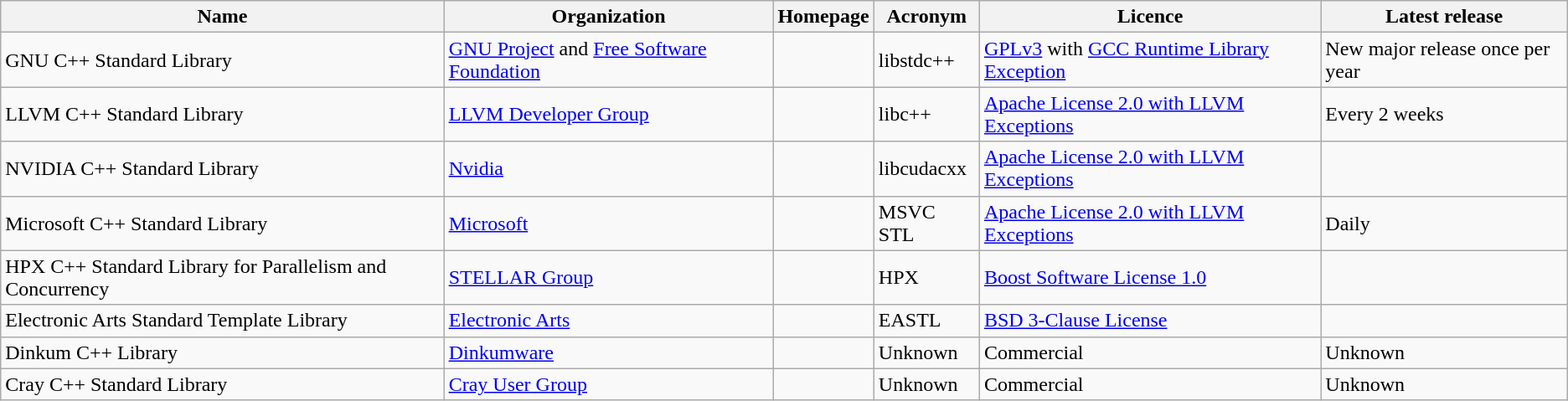<table class="wikitable sortable">
<tr>
<th>Name</th>
<th>Organization</th>
<th>Homepage</th>
<th>Acronym</th>
<th>Licence</th>
<th>Latest release</th>
</tr>
<tr>
<td>GNU C++ Standard Library</td>
<td><a href='#'>GNU Project</a> and <a href='#'>Free Software Foundation</a></td>
<td></td>
<td>libstdc++</td>
<td><a href='#'>GPLv3</a> with <a href='#'>GCC Runtime Library Exception</a></td>
<td>New major release once per year</td>
</tr>
<tr>
<td>LLVM C++ Standard Library</td>
<td><a href='#'>LLVM Developer Group</a></td>
<td></td>
<td>libc++</td>
<td><a href='#'>Apache License 2.0 with LLVM Exceptions</a></td>
<td>Every 2 weeks</td>
</tr>
<tr>
<td>NVIDIA C++ Standard Library</td>
<td><a href='#'>Nvidia</a></td>
<td></td>
<td>libcudacxx</td>
<td><a href='#'>Apache License 2.0 with LLVM Exceptions</a></td>
<td></td>
</tr>
<tr>
<td>Microsoft C++ Standard Library</td>
<td><a href='#'>Microsoft</a></td>
<td></td>
<td>MSVC STL</td>
<td><a href='#'>Apache License 2.0 with LLVM Exceptions</a></td>
<td>Daily</td>
</tr>
<tr>
<td>HPX C++ Standard Library for Parallelism and Concurrency</td>
<td><a href='#'>STELLAR Group</a></td>
<td></td>
<td>HPX</td>
<td><a href='#'>Boost Software License 1.0</a></td>
<td></td>
</tr>
<tr>
<td>Electronic Arts Standard Template Library</td>
<td><a href='#'>Electronic Arts</a></td>
<td></td>
<td>EASTL</td>
<td><a href='#'>BSD 3-Clause License</a></td>
<td></td>
</tr>
<tr>
<td>Dinkum C++ Library</td>
<td><a href='#'>Dinkumware</a></td>
<td></td>
<td>Unknown</td>
<td>Commercial</td>
<td>Unknown</td>
</tr>
<tr>
<td>Cray C++ Standard Library</td>
<td><a href='#'>Cray User Group</a></td>
<td></td>
<td>Unknown</td>
<td>Commercial</td>
<td>Unknown</td>
</tr>
</table>
